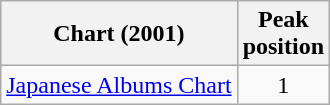<table class="wikitable sortable">
<tr>
<th>Chart (2001)</th>
<th>Peak<br>position</th>
</tr>
<tr>
<td><a href='#'>Japanese Albums Chart</a></td>
<td style="text-align:center;">1</td>
</tr>
</table>
